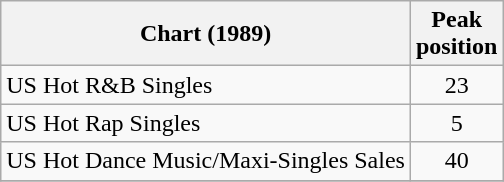<table class="wikitable">
<tr>
<th>Chart (1989)</th>
<th>Peak<br>position</th>
</tr>
<tr>
<td>US Hot R&B Singles</td>
<td align="center">23</td>
</tr>
<tr>
<td>US Hot Rap Singles</td>
<td align="center">5</td>
</tr>
<tr>
<td>US Hot Dance Music/Maxi-Singles Sales</td>
<td align="center">40</td>
</tr>
<tr>
</tr>
</table>
